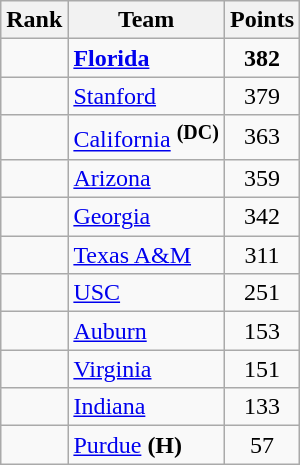<table class="wikitable sortable" style="text-align:center">
<tr>
<th>Rank</th>
<th>Team</th>
<th>Points</th>
</tr>
<tr>
<td></td>
<td align=left><strong><a href='#'>Florida</a></strong></td>
<td><strong>382</strong></td>
</tr>
<tr>
<td></td>
<td align=left><a href='#'>Stanford</a></td>
<td>379</td>
</tr>
<tr>
<td></td>
<td align=left><a href='#'>California</a> <strong><sup>(DC)</sup></strong></td>
<td>363</td>
</tr>
<tr>
<td></td>
<td align=left><a href='#'>Arizona</a></td>
<td>359</td>
</tr>
<tr>
<td></td>
<td align=left><a href='#'>Georgia</a></td>
<td>342</td>
</tr>
<tr>
<td></td>
<td align=left><a href='#'>Texas A&M</a></td>
<td>311</td>
</tr>
<tr>
<td></td>
<td align=left><a href='#'>USC</a></td>
<td>251</td>
</tr>
<tr>
<td></td>
<td align=left><a href='#'>Auburn</a></td>
<td>153</td>
</tr>
<tr>
<td></td>
<td align=left><a href='#'>Virginia</a></td>
<td>151</td>
</tr>
<tr>
<td></td>
<td align=left><a href='#'>Indiana</a></td>
<td>133</td>
</tr>
<tr>
<td></td>
<td align=left><a href='#'>Purdue</a> <strong>(H)</strong></td>
<td>57</td>
</tr>
</table>
